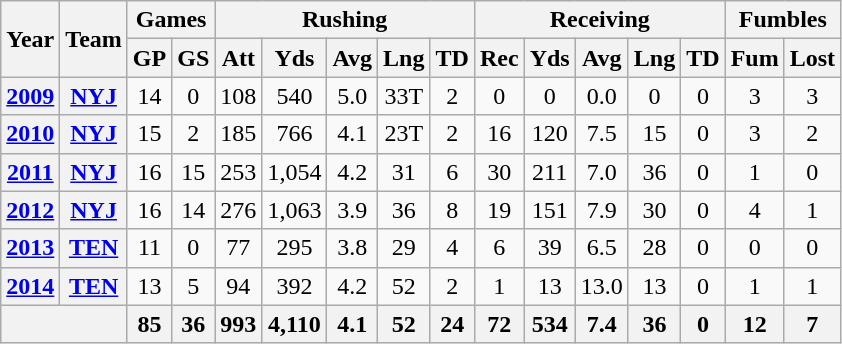<table class=wikitable style="text-align:center;">
<tr>
<th rowspan="2">Year</th>
<th rowspan="2">Team</th>
<th colspan="2">Games</th>
<th colspan="5">Rushing</th>
<th colspan="5">Receiving</th>
<th colspan="2">Fumbles</th>
</tr>
<tr>
<th>GP</th>
<th>GS</th>
<th>Att</th>
<th>Yds</th>
<th>Avg</th>
<th>Lng</th>
<th>TD</th>
<th>Rec</th>
<th>Yds</th>
<th>Avg</th>
<th>Lng</th>
<th>TD</th>
<th>Fum</th>
<th>Lost</th>
</tr>
<tr>
<th><a href='#'>2009</a></th>
<th><a href='#'>NYJ</a></th>
<td>14</td>
<td>0</td>
<td>108</td>
<td>540</td>
<td>5.0</td>
<td>33T</td>
<td>2</td>
<td>0</td>
<td>0</td>
<td>0.0</td>
<td>0</td>
<td>0</td>
<td>3</td>
<td>3</td>
</tr>
<tr>
<th><a href='#'>2010</a></th>
<th><a href='#'>NYJ</a></th>
<td>15</td>
<td>2</td>
<td>185</td>
<td>766</td>
<td>4.1</td>
<td>23T</td>
<td>2</td>
<td>16</td>
<td>120</td>
<td>7.5</td>
<td>15</td>
<td>0</td>
<td>3</td>
<td>2</td>
</tr>
<tr>
<th><a href='#'>2011</a></th>
<th><a href='#'>NYJ</a></th>
<td>16</td>
<td>15</td>
<td>253</td>
<td>1,054</td>
<td>4.2</td>
<td>31</td>
<td>6</td>
<td>30</td>
<td>211</td>
<td>7.0</td>
<td>36</td>
<td>0</td>
<td>1</td>
<td>0</td>
</tr>
<tr>
<th><a href='#'>2012</a></th>
<th><a href='#'>NYJ</a></th>
<td>16</td>
<td>14</td>
<td>276</td>
<td>1,063</td>
<td>3.9</td>
<td>36</td>
<td>8</td>
<td>19</td>
<td>151</td>
<td>7.9</td>
<td>30</td>
<td>0</td>
<td>4</td>
<td>1</td>
</tr>
<tr>
<th><a href='#'>2013</a></th>
<th><a href='#'>TEN</a></th>
<td>11</td>
<td>0</td>
<td>77</td>
<td>295</td>
<td>3.8</td>
<td>29</td>
<td>4</td>
<td>6</td>
<td>39</td>
<td>6.5</td>
<td>28</td>
<td>0</td>
<td>0</td>
<td>0</td>
</tr>
<tr>
<th><a href='#'>2014</a></th>
<th><a href='#'>TEN</a></th>
<td>13</td>
<td>5</td>
<td>94</td>
<td>392</td>
<td>4.2</td>
<td>52</td>
<td>2</td>
<td>1</td>
<td>13</td>
<td>13.0</td>
<td>13</td>
<td>0</td>
<td>1</td>
<td>1</td>
</tr>
<tr>
<th colspan="2"></th>
<th>85</th>
<th>36</th>
<th>993</th>
<th>4,110</th>
<th>4.1</th>
<th>52</th>
<th>24</th>
<th>72</th>
<th>534</th>
<th>7.4</th>
<th>36</th>
<th>0</th>
<th>12</th>
<th>7</th>
</tr>
</table>
